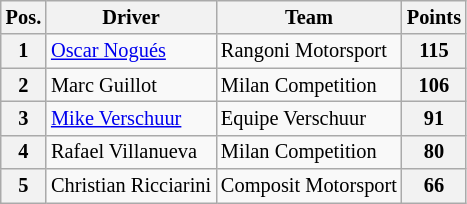<table class="wikitable" style="font-size: 85%">
<tr>
<th>Pos.</th>
<th>Driver</th>
<th>Team</th>
<th>Points</th>
</tr>
<tr>
<th>1</th>
<td> <a href='#'>Oscar Nogués</a></td>
<td> Rangoni Motorsport</td>
<th>115</th>
</tr>
<tr>
<th>2</th>
<td> Marc Guillot</td>
<td> Milan Competition</td>
<th>106</th>
</tr>
<tr>
<th>3</th>
<td> <a href='#'>Mike Verschuur</a></td>
<td> Equipe Verschuur</td>
<th>91</th>
</tr>
<tr>
<th>4</th>
<td> Rafael Villanueva</td>
<td> Milan Competition</td>
<th>80</th>
</tr>
<tr>
<th>5</th>
<td> Christian Ricciarini</td>
<td> Composit Motorsport</td>
<th>66</th>
</tr>
</table>
